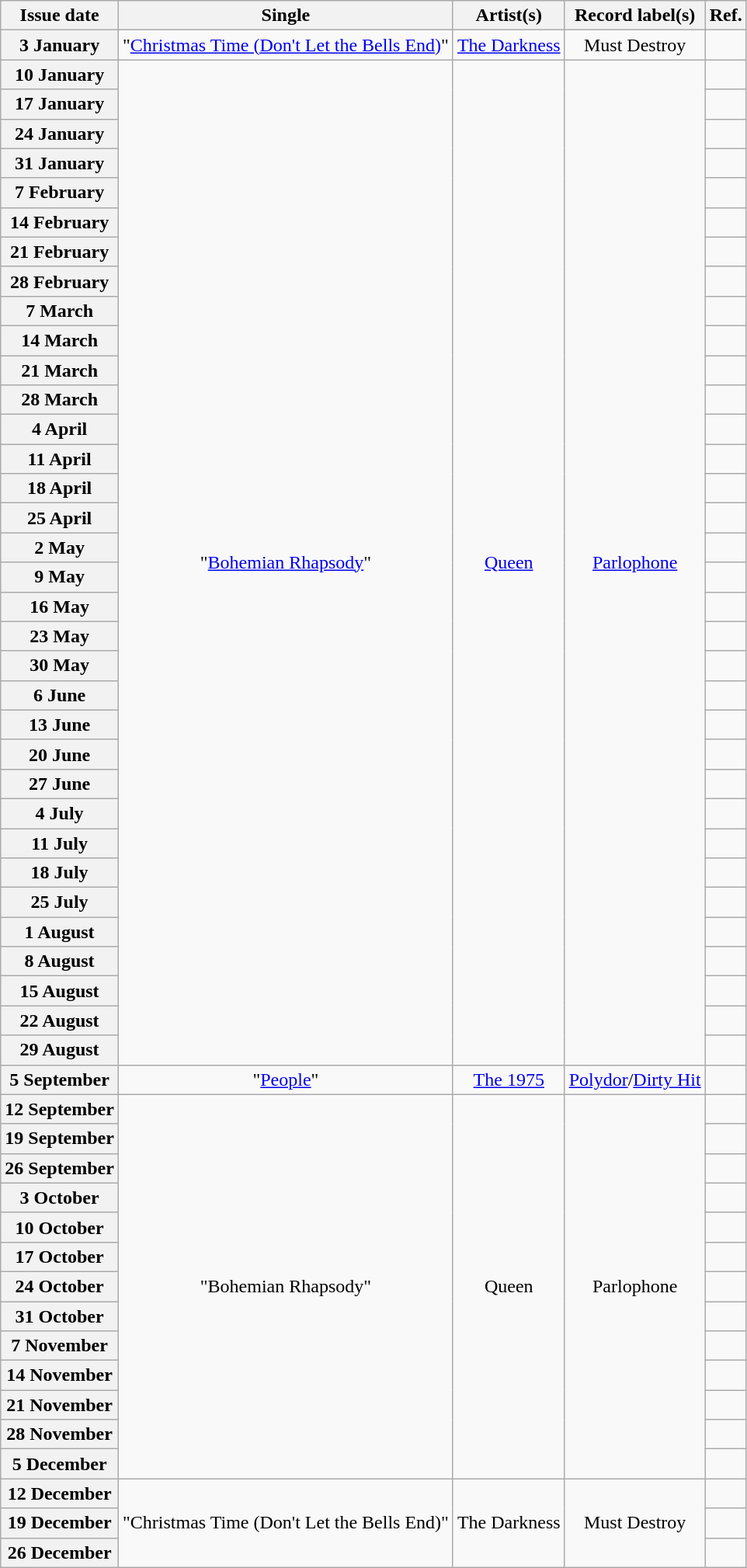<table class="wikitable plainrowheaders" style="text-align:center">
<tr>
<th scope="col">Issue date</th>
<th scope="col">Single</th>
<th scope="col">Artist(s)</th>
<th scope="col">Record label(s)</th>
<th scope="col">Ref.</th>
</tr>
<tr>
<th scope="row">3 January</th>
<td>"<a href='#'>Christmas Time (Don't Let the Bells End)</a>"</td>
<td><a href='#'>The Darkness</a></td>
<td>Must Destroy</td>
<td></td>
</tr>
<tr>
<th scope="row">10 January</th>
<td rowspan="34">"<a href='#'>Bohemian Rhapsody</a>"</td>
<td rowspan="34"><a href='#'>Queen</a></td>
<td rowspan="34"><a href='#'>Parlophone</a></td>
<td></td>
</tr>
<tr>
<th scope="row">17 January</th>
<td></td>
</tr>
<tr>
<th scope="row">24 January</th>
<td></td>
</tr>
<tr>
<th scope="row">31 January</th>
<td></td>
</tr>
<tr>
<th scope="row">7 February</th>
<td></td>
</tr>
<tr>
<th scope="row">14 February</th>
<td></td>
</tr>
<tr>
<th scope="row">21 February</th>
<td></td>
</tr>
<tr>
<th scope="row">28 February</th>
<td></td>
</tr>
<tr>
<th scope="row">7 March</th>
<td></td>
</tr>
<tr>
<th scope="row">14 March</th>
<td></td>
</tr>
<tr>
<th scope="row">21 March</th>
<td></td>
</tr>
<tr>
<th scope="row">28 March</th>
<td></td>
</tr>
<tr>
<th scope="row">4 April</th>
<td></td>
</tr>
<tr>
<th scope="row">11 April</th>
<td></td>
</tr>
<tr>
<th scope="row">18 April</th>
<td></td>
</tr>
<tr>
<th scope="row">25 April</th>
<td></td>
</tr>
<tr>
<th scope="row">2 May</th>
<td></td>
</tr>
<tr>
<th scope="row">9 May</th>
<td></td>
</tr>
<tr>
<th scope="row">16 May</th>
<td></td>
</tr>
<tr>
<th scope="row">23 May</th>
<td></td>
</tr>
<tr>
<th scope="row">30 May</th>
<td></td>
</tr>
<tr>
<th scope="row">6 June</th>
<td></td>
</tr>
<tr>
<th scope="row">13 June</th>
<td></td>
</tr>
<tr>
<th scope="row">20 June</th>
<td></td>
</tr>
<tr>
<th scope="row">27 June</th>
<td></td>
</tr>
<tr>
<th scope="row">4 July</th>
<td></td>
</tr>
<tr>
<th scope="row">11 July</th>
<td></td>
</tr>
<tr>
<th scope="row">18 July</th>
<td></td>
</tr>
<tr>
<th scope="row">25 July</th>
<td></td>
</tr>
<tr>
<th scope="row">1 August</th>
<td></td>
</tr>
<tr>
<th scope="row">8 August</th>
<td></td>
</tr>
<tr>
<th scope="row">15 August</th>
<td></td>
</tr>
<tr>
<th scope="row">22 August</th>
<td></td>
</tr>
<tr>
<th scope="row">29 August</th>
<td></td>
</tr>
<tr>
<th scope="row">5 September</th>
<td>"<a href='#'>People</a>"</td>
<td><a href='#'>The 1975</a></td>
<td><a href='#'>Polydor</a>/<a href='#'>Dirty Hit</a></td>
<td></td>
</tr>
<tr>
<th scope="row">12 September</th>
<td rowspan="13">"Bohemian Rhapsody"</td>
<td rowspan="13">Queen</td>
<td rowspan="13">Parlophone</td>
<td></td>
</tr>
<tr>
<th scope="row">19 September</th>
<td></td>
</tr>
<tr>
<th scope="row">26 September</th>
<td></td>
</tr>
<tr>
<th scope="row">3 October</th>
<td></td>
</tr>
<tr>
<th scope="row">10 October</th>
<td></td>
</tr>
<tr>
<th scope="row">17 October</th>
<td></td>
</tr>
<tr>
<th scope="row">24 October</th>
<td></td>
</tr>
<tr>
<th scope="row">31 October</th>
<td></td>
</tr>
<tr>
<th scope="row">7 November</th>
<td></td>
</tr>
<tr>
<th scope="row">14 November</th>
<td></td>
</tr>
<tr>
<th scope="row">21 November</th>
<td></td>
</tr>
<tr>
<th scope="row">28 November</th>
<td></td>
</tr>
<tr>
<th scope="row">5 December</th>
<td></td>
</tr>
<tr>
<th scope="row">12 December</th>
<td rowspan="3">"Christmas Time (Don't Let the Bells End)"</td>
<td rowspan="3">The Darkness</td>
<td rowspan="3">Must Destroy</td>
<td></td>
</tr>
<tr>
<th scope="row">19 December</th>
<td></td>
</tr>
<tr>
<th scope="row">26 December</th>
<td></td>
</tr>
</table>
